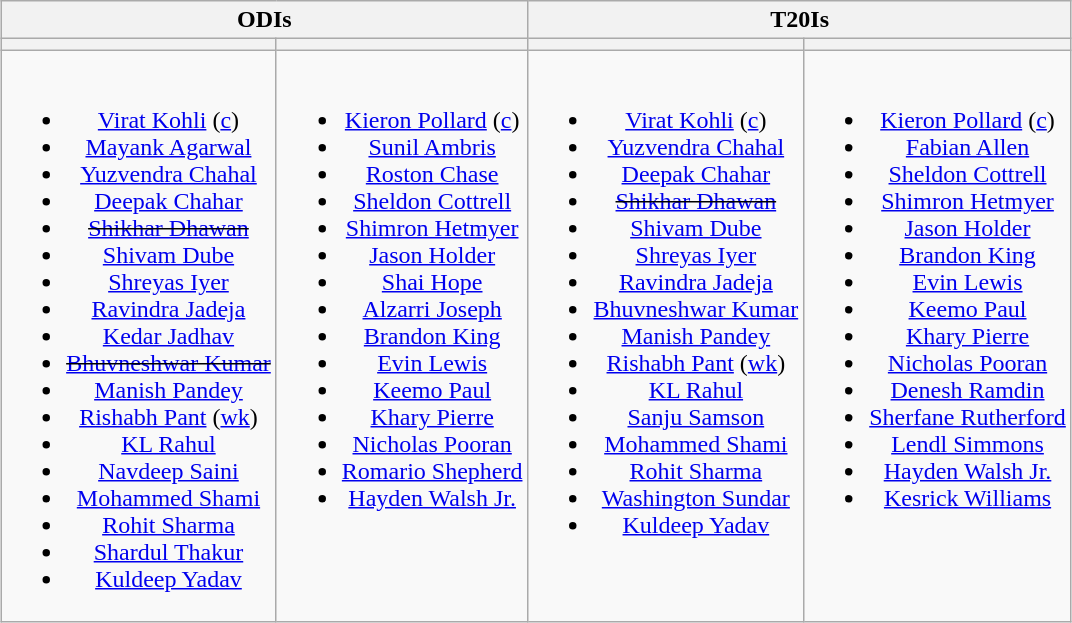<table class="wikitable" style="text-align:center; margin:auto">
<tr>
<th colspan=2>ODIs</th>
<th colspan=2>T20Is</th>
</tr>
<tr>
<th></th>
<th></th>
<th></th>
<th></th>
</tr>
<tr style="vertical-align:top">
<td><br><ul><li><a href='#'>Virat Kohli</a> (<a href='#'>c</a>)</li><li><a href='#'>Mayank Agarwal</a></li><li><a href='#'>Yuzvendra Chahal</a></li><li><a href='#'>Deepak Chahar</a></li><li><s><a href='#'>Shikhar Dhawan</a></s></li><li><a href='#'>Shivam Dube</a></li><li><a href='#'>Shreyas Iyer</a></li><li><a href='#'>Ravindra Jadeja</a></li><li><a href='#'>Kedar Jadhav</a></li><li><s><a href='#'>Bhuvneshwar Kumar</a></s></li><li><a href='#'>Manish Pandey</a></li><li><a href='#'>Rishabh Pant</a> (<a href='#'>wk</a>)</li><li><a href='#'>KL Rahul</a></li><li><a href='#'>Navdeep Saini</a></li><li><a href='#'>Mohammed Shami</a></li><li><a href='#'>Rohit Sharma</a></li><li><a href='#'>Shardul Thakur</a></li><li><a href='#'>Kuldeep Yadav</a></li></ul></td>
<td><br><ul><li><a href='#'>Kieron Pollard</a> (<a href='#'>c</a>)</li><li><a href='#'>Sunil Ambris</a></li><li><a href='#'>Roston Chase</a></li><li><a href='#'>Sheldon Cottrell</a></li><li><a href='#'>Shimron Hetmyer</a></li><li><a href='#'>Jason Holder</a></li><li><a href='#'>Shai Hope</a></li><li><a href='#'>Alzarri Joseph</a></li><li><a href='#'>Brandon King</a></li><li><a href='#'>Evin Lewis</a></li><li><a href='#'>Keemo Paul</a></li><li><a href='#'>Khary Pierre</a></li><li><a href='#'>Nicholas Pooran</a></li><li><a href='#'>Romario Shepherd</a></li><li><a href='#'>Hayden Walsh Jr.</a></li></ul></td>
<td><br><ul><li><a href='#'>Virat Kohli</a> (<a href='#'>c</a>)</li><li><a href='#'>Yuzvendra Chahal</a></li><li><a href='#'>Deepak Chahar</a></li><li><s><a href='#'>Shikhar Dhawan</a></s></li><li><a href='#'>Shivam Dube</a></li><li><a href='#'>Shreyas Iyer</a></li><li><a href='#'>Ravindra Jadeja</a></li><li><a href='#'>Bhuvneshwar Kumar</a></li><li><a href='#'>Manish Pandey</a></li><li><a href='#'>Rishabh Pant</a> (<a href='#'>wk</a>)</li><li><a href='#'>KL Rahul</a></li><li><a href='#'>Sanju Samson</a></li><li><a href='#'>Mohammed Shami</a></li><li><a href='#'>Rohit Sharma</a></li><li><a href='#'>Washington Sundar</a></li><li><a href='#'>Kuldeep Yadav</a></li></ul></td>
<td><br><ul><li><a href='#'>Kieron Pollard</a> (<a href='#'>c</a>)</li><li><a href='#'>Fabian Allen</a></li><li><a href='#'>Sheldon Cottrell</a></li><li><a href='#'>Shimron Hetmyer</a></li><li><a href='#'>Jason Holder</a></li><li><a href='#'>Brandon King</a></li><li><a href='#'>Evin Lewis</a></li><li><a href='#'>Keemo Paul</a></li><li><a href='#'>Khary Pierre</a></li><li><a href='#'>Nicholas Pooran</a></li><li><a href='#'>Denesh Ramdin</a></li><li><a href='#'>Sherfane Rutherford</a></li><li><a href='#'>Lendl Simmons</a></li><li><a href='#'>Hayden Walsh Jr.</a></li><li><a href='#'>Kesrick Williams</a></li></ul></td>
</tr>
</table>
